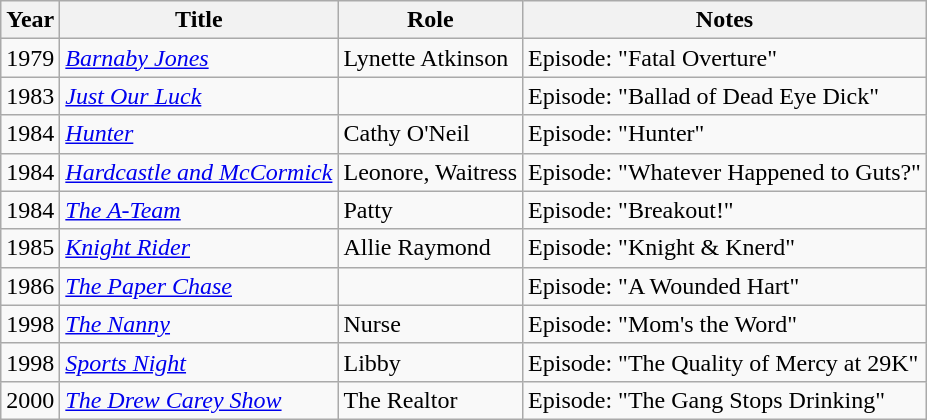<table class="wikitable sortable">
<tr>
<th>Year</th>
<th>Title</th>
<th>Role</th>
<th class="unsortable">Notes</th>
</tr>
<tr>
<td>1979</td>
<td><em><a href='#'>Barnaby Jones</a></em></td>
<td>Lynette Atkinson</td>
<td>Episode: "Fatal Overture"</td>
</tr>
<tr>
<td>1983</td>
<td><em><a href='#'>Just Our Luck</a></em></td>
<td></td>
<td>Episode: "Ballad of Dead Eye Dick"</td>
</tr>
<tr>
<td>1984</td>
<td><em><a href='#'>Hunter</a></em></td>
<td>Cathy O'Neil</td>
<td>Episode: "Hunter"</td>
</tr>
<tr>
<td>1984</td>
<td><em><a href='#'>Hardcastle and McCormick</a></em></td>
<td>Leonore, Waitress</td>
<td>Episode: "Whatever Happened to Guts?"</td>
</tr>
<tr>
<td>1984</td>
<td><em><a href='#'>The A-Team</a></em></td>
<td>Patty</td>
<td>Episode: "Breakout!"</td>
</tr>
<tr>
<td>1985</td>
<td><em><a href='#'>Knight Rider</a></em></td>
<td>Allie Raymond</td>
<td>Episode: "Knight & Knerd"</td>
</tr>
<tr>
<td>1986</td>
<td><em><a href='#'>The Paper Chase</a></em></td>
<td></td>
<td>Episode: "A Wounded Hart"</td>
</tr>
<tr>
<td>1998</td>
<td><em><a href='#'>The Nanny</a></em></td>
<td>Nurse</td>
<td>Episode: "Mom's the Word"</td>
</tr>
<tr>
<td>1998</td>
<td><em><a href='#'>Sports Night</a></em></td>
<td>Libby</td>
<td>Episode: "The Quality of Mercy at 29K"</td>
</tr>
<tr>
<td>2000</td>
<td><em><a href='#'>The Drew Carey Show</a></em></td>
<td>The Realtor</td>
<td>Episode: "The Gang Stops Drinking"</td>
</tr>
</table>
